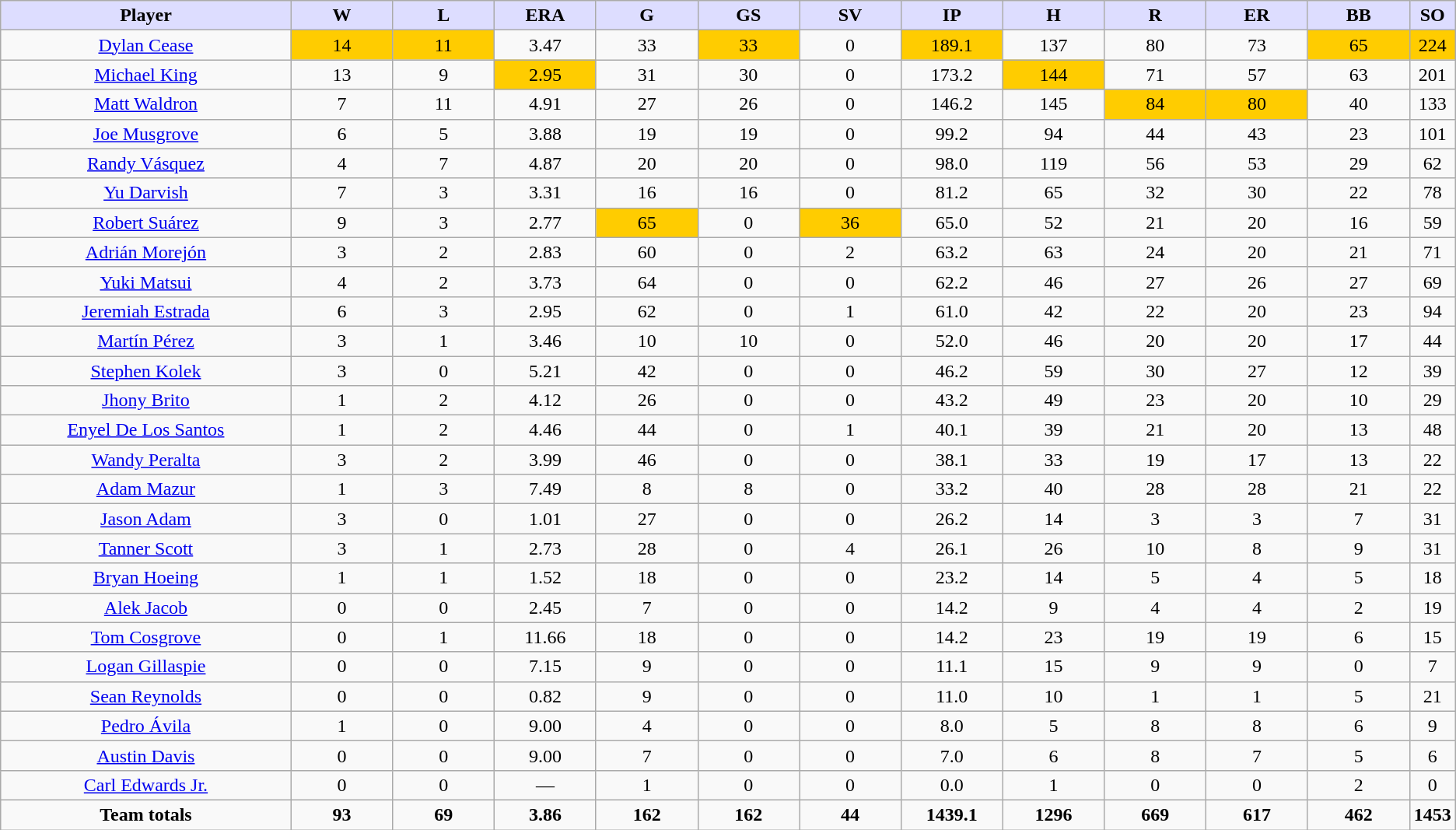<table class="wikitable" style="text-align:center;">
<tr>
<th style="background:#ddf;width:20%;"><strong>Player</strong></th>
<th style="background:#ddf;width:7%;"><strong>W</strong></th>
<th style="background:#ddf;width:7%;"><strong>L</strong></th>
<th style="background:#ddf;width:7%;"><strong>ERA</strong></th>
<th style="background:#ddf;width:7%;"><strong>G</strong></th>
<th style="background:#ddf;width:7%;"><strong>GS</strong></th>
<th style="background:#ddf;width:7%;"><strong>SV</strong></th>
<th style="background:#ddf;width:7%;"><strong>IP</strong></th>
<th style="background:#ddf;width:7%;"><strong>H</strong></th>
<th style="background:#ddf;width:7%;"><strong>R</strong></th>
<th style="background:#ddf;width:7%;"><strong>ER</strong></th>
<th style="background:#ddf;width:7%;"><strong>BB</strong></th>
<th style="background:#ddf;width:7%;"><strong>SO</strong></th>
</tr>
<tr>
<td><a href='#'>Dylan Cease</a></td>
<td bgcolor=#ffcc00>14</td>
<td bgcolor=#ffcc00>11</td>
<td>3.47</td>
<td>33</td>
<td bgcolor=#ffcc00>33</td>
<td>0</td>
<td bgcolor=#ffcc00>189.1</td>
<td>137</td>
<td>80</td>
<td>73</td>
<td bgcolor=#ffcc00>65</td>
<td bgcolor=#ffcc00>224</td>
</tr>
<tr>
<td><a href='#'>Michael King</a></td>
<td>13</td>
<td>9</td>
<td bgcolor=#ffcc00>2.95</td>
<td>31</td>
<td>30</td>
<td>0</td>
<td>173.2</td>
<td bgcolor=#ffcc00>144</td>
<td>71</td>
<td>57</td>
<td>63</td>
<td>201</td>
</tr>
<tr>
<td><a href='#'>Matt Waldron</a></td>
<td>7</td>
<td>11</td>
<td>4.91</td>
<td>27</td>
<td>26</td>
<td>0</td>
<td>146.2</td>
<td>145</td>
<td bgcolor=#ffcc00>84</td>
<td bgcolor=#ffcc00>80</td>
<td>40</td>
<td>133</td>
</tr>
<tr>
<td><a href='#'>Joe Musgrove</a></td>
<td>6</td>
<td>5</td>
<td>3.88</td>
<td>19</td>
<td>19</td>
<td>0</td>
<td>99.2</td>
<td>94</td>
<td>44</td>
<td>43</td>
<td>23</td>
<td>101</td>
</tr>
<tr>
<td><a href='#'>Randy Vásquez</a></td>
<td>4</td>
<td>7</td>
<td>4.87</td>
<td>20</td>
<td>20</td>
<td>0</td>
<td>98.0</td>
<td>119</td>
<td>56</td>
<td>53</td>
<td>29</td>
<td>62</td>
</tr>
<tr>
<td><a href='#'>Yu Darvish</a></td>
<td>7</td>
<td>3</td>
<td>3.31</td>
<td>16</td>
<td>16</td>
<td>0</td>
<td>81.2</td>
<td>65</td>
<td>32</td>
<td>30</td>
<td>22</td>
<td>78</td>
</tr>
<tr>
<td><a href='#'>Robert Suárez</a></td>
<td>9</td>
<td>3</td>
<td>2.77</td>
<td bgcolor=#ffcc00>65</td>
<td>0</td>
<td bgcolor=#ffcc00>36</td>
<td>65.0</td>
<td>52</td>
<td>21</td>
<td>20</td>
<td>16</td>
<td>59</td>
</tr>
<tr>
<td><a href='#'>Adrián Morejón</a></td>
<td>3</td>
<td>2</td>
<td>2.83</td>
<td>60</td>
<td>0</td>
<td>2</td>
<td>63.2</td>
<td>63</td>
<td>24</td>
<td>20</td>
<td>21</td>
<td>71</td>
</tr>
<tr>
<td><a href='#'>Yuki Matsui</a></td>
<td>4</td>
<td>2</td>
<td>3.73</td>
<td>64</td>
<td>0</td>
<td>0</td>
<td>62.2</td>
<td>46</td>
<td>27</td>
<td>26</td>
<td>27</td>
<td>69</td>
</tr>
<tr>
<td><a href='#'>Jeremiah Estrada</a></td>
<td>6</td>
<td>3</td>
<td>2.95</td>
<td>62</td>
<td>0</td>
<td>1</td>
<td>61.0</td>
<td>42</td>
<td>22</td>
<td>20</td>
<td>23</td>
<td>94</td>
</tr>
<tr>
<td><a href='#'>Martín Pérez</a></td>
<td>3</td>
<td>1</td>
<td>3.46</td>
<td>10</td>
<td>10</td>
<td>0</td>
<td>52.0</td>
<td>46</td>
<td>20</td>
<td>20</td>
<td>17</td>
<td>44</td>
</tr>
<tr>
<td><a href='#'>Stephen Kolek</a></td>
<td>3</td>
<td>0</td>
<td>5.21</td>
<td>42</td>
<td>0</td>
<td>0</td>
<td>46.2</td>
<td>59</td>
<td>30</td>
<td>27</td>
<td>12</td>
<td>39</td>
</tr>
<tr>
<td><a href='#'>Jhony Brito</a></td>
<td>1</td>
<td>2</td>
<td>4.12</td>
<td>26</td>
<td>0</td>
<td>0</td>
<td>43.2</td>
<td>49</td>
<td>23</td>
<td>20</td>
<td>10</td>
<td>29</td>
</tr>
<tr>
<td><a href='#'>Enyel De Los Santos</a></td>
<td>1</td>
<td>2</td>
<td>4.46</td>
<td>44</td>
<td>0</td>
<td>1</td>
<td>40.1</td>
<td>39</td>
<td>21</td>
<td>20</td>
<td>13</td>
<td>48</td>
</tr>
<tr>
<td><a href='#'>Wandy Peralta</a></td>
<td>3</td>
<td>2</td>
<td>3.99</td>
<td>46</td>
<td>0</td>
<td>0</td>
<td>38.1</td>
<td>33</td>
<td>19</td>
<td>17</td>
<td>13</td>
<td>22</td>
</tr>
<tr>
<td><a href='#'>Adam Mazur</a></td>
<td>1</td>
<td>3</td>
<td>7.49</td>
<td>8</td>
<td>8</td>
<td>0</td>
<td>33.2</td>
<td>40</td>
<td>28</td>
<td>28</td>
<td>21</td>
<td>22</td>
</tr>
<tr>
<td><a href='#'>Jason Adam</a></td>
<td>3</td>
<td>0</td>
<td>1.01</td>
<td>27</td>
<td>0</td>
<td>0</td>
<td>26.2</td>
<td>14</td>
<td>3</td>
<td>3</td>
<td>7</td>
<td>31</td>
</tr>
<tr>
<td><a href='#'>Tanner Scott</a></td>
<td>3</td>
<td>1</td>
<td>2.73</td>
<td>28</td>
<td>0</td>
<td>4</td>
<td>26.1</td>
<td>26</td>
<td>10</td>
<td>8</td>
<td>9</td>
<td>31</td>
</tr>
<tr>
<td><a href='#'>Bryan Hoeing</a></td>
<td>1</td>
<td>1</td>
<td>1.52</td>
<td>18</td>
<td>0</td>
<td>0</td>
<td>23.2</td>
<td>14</td>
<td>5</td>
<td>4</td>
<td>5</td>
<td>18</td>
</tr>
<tr>
<td><a href='#'>Alek Jacob</a></td>
<td>0</td>
<td>0</td>
<td>2.45</td>
<td>7</td>
<td>0</td>
<td>0</td>
<td>14.2</td>
<td>9</td>
<td>4</td>
<td>4</td>
<td>2</td>
<td>19</td>
</tr>
<tr>
<td><a href='#'>Tom Cosgrove</a></td>
<td>0</td>
<td>1</td>
<td>11.66</td>
<td>18</td>
<td>0</td>
<td>0</td>
<td>14.2</td>
<td>23</td>
<td>19</td>
<td>19</td>
<td>6</td>
<td>15</td>
</tr>
<tr>
<td><a href='#'>Logan Gillaspie</a></td>
<td>0</td>
<td>0</td>
<td>7.15</td>
<td>9</td>
<td>0</td>
<td>0</td>
<td>11.1</td>
<td>15</td>
<td>9</td>
<td>9</td>
<td>0</td>
<td>7</td>
</tr>
<tr>
<td><a href='#'>Sean Reynolds</a></td>
<td>0</td>
<td>0</td>
<td>0.82</td>
<td>9</td>
<td>0</td>
<td>0</td>
<td>11.0</td>
<td>10</td>
<td>1</td>
<td>1</td>
<td>5</td>
<td>21</td>
</tr>
<tr>
<td><a href='#'>Pedro Ávila</a></td>
<td>1</td>
<td>0</td>
<td>9.00</td>
<td>4</td>
<td>0</td>
<td>0</td>
<td>8.0</td>
<td>5</td>
<td>8</td>
<td>8</td>
<td>6</td>
<td>9</td>
</tr>
<tr>
<td><a href='#'>Austin Davis</a></td>
<td>0</td>
<td>0</td>
<td>9.00</td>
<td>7</td>
<td>0</td>
<td>0</td>
<td>7.0</td>
<td>6</td>
<td>8</td>
<td>7</td>
<td>5</td>
<td>6</td>
</tr>
<tr>
<td><a href='#'>Carl Edwards Jr.</a></td>
<td>0</td>
<td>0</td>
<td>—</td>
<td>1</td>
<td>0</td>
<td>0</td>
<td>0.0</td>
<td>1</td>
<td>0</td>
<td>0</td>
<td>2</td>
<td>0</td>
</tr>
<tr>
<td><strong>Team totals</strong></td>
<td><strong>93</strong></td>
<td><strong>69</strong></td>
<td><strong>3.86</strong></td>
<td><strong>162</strong></td>
<td><strong>162</strong></td>
<td><strong>44</strong></td>
<td><strong>1439.1</strong></td>
<td><strong>1296</strong></td>
<td><strong>669</strong></td>
<td><strong>617</strong></td>
<td><strong>462</strong></td>
<td><strong>1453</strong></td>
</tr>
</table>
